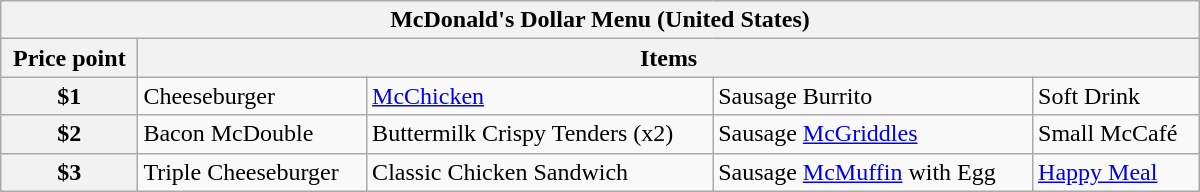<table class="wikitable" style="width:800px;">
<tr>
<th colspan = "5">McDonald's Dollar Menu (United States)</th>
</tr>
<tr>
<th>Price point</th>
<th colspan = "4">Items</th>
</tr>
<tr>
<th>$1</th>
<td>Cheeseburger</td>
<td><a href='#'>McChicken</a></td>
<td>Sausage Burrito</td>
<td>Soft Drink</td>
</tr>
<tr>
<th>$2</th>
<td>Bacon McDouble</td>
<td>Buttermilk Crispy Tenders (x2)</td>
<td>Sausage <a href='#'>McGriddles</a></td>
<td>Small McCafé</td>
</tr>
<tr>
<th>$3</th>
<td>Triple Cheeseburger</td>
<td>Classic Chicken Sandwich</td>
<td>Sausage <a href='#'>McMuffin</a> with Egg</td>
<td><a href='#'>Happy Meal</a></td>
</tr>
</table>
